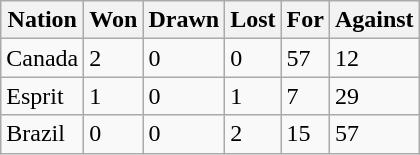<table class="wikitable">
<tr>
<th>Nation</th>
<th>Won</th>
<th>Drawn</th>
<th>Lost</th>
<th>For</th>
<th>Against</th>
</tr>
<tr>
<td>Canada</td>
<td>2</td>
<td>0</td>
<td>0</td>
<td>57</td>
<td>12</td>
</tr>
<tr>
<td>Esprit</td>
<td>1</td>
<td>0</td>
<td>1</td>
<td>7</td>
<td>29</td>
</tr>
<tr>
<td>Brazil</td>
<td>0</td>
<td>0</td>
<td>2</td>
<td>15</td>
<td>57</td>
</tr>
</table>
